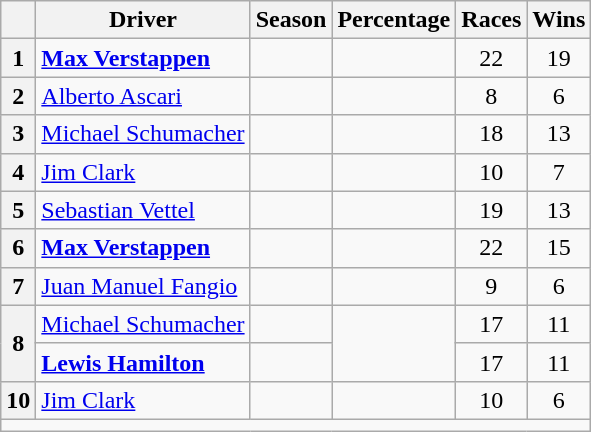<table class="wikitable" style="text-align:center">
<tr>
<th></th>
<th>Driver</th>
<th>Season</th>
<th>Percentage</th>
<th>Races</th>
<th>Wins</th>
</tr>
<tr>
<th>1</th>
<td align=left> <strong><a href='#'>Max Verstappen</a></strong></td>
<td></td>
<td></td>
<td>22</td>
<td>19</td>
</tr>
<tr>
<th>2</th>
<td align=left> <a href='#'>Alberto Ascari</a></td>
<td></td>
<td></td>
<td>8</td>
<td>6</td>
</tr>
<tr>
<th>3</th>
<td align=left> <a href='#'>Michael Schumacher</a></td>
<td></td>
<td></td>
<td>18</td>
<td>13</td>
</tr>
<tr>
<th>4</th>
<td align=left> <a href='#'>Jim Clark</a></td>
<td></td>
<td></td>
<td>10</td>
<td>7</td>
</tr>
<tr>
<th>5</th>
<td align=left> <a href='#'>Sebastian Vettel</a></td>
<td></td>
<td></td>
<td>19</td>
<td>13</td>
</tr>
<tr>
<th>6</th>
<td align=left> <strong><a href='#'>Max Verstappen</a></strong></td>
<td></td>
<td></td>
<td>22</td>
<td>15</td>
</tr>
<tr>
<th>7</th>
<td align=left> <a href='#'>Juan Manuel Fangio</a></td>
<td></td>
<td></td>
<td>9</td>
<td>6</td>
</tr>
<tr>
<th rowspan=2>8</th>
<td align=left> <a href='#'>Michael Schumacher</a></td>
<td></td>
<td rowspan=2></td>
<td>17</td>
<td>11</td>
</tr>
<tr>
<td align=left> <strong><a href='#'>Lewis Hamilton</a></strong></td>
<td></td>
<td>17</td>
<td>11</td>
</tr>
<tr>
<th>10</th>
<td align=left> <a href='#'>Jim Clark</a></td>
<td></td>
<td></td>
<td>10</td>
<td>6</td>
</tr>
<tr>
<td colspan=6></td>
</tr>
</table>
